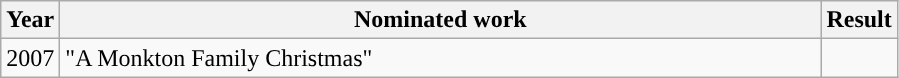<table class="wikitable sortable plainrowheaders" style="margin-right: 0;">
<tr>
<th width="30”">Year</th>
<th width="500">Nominated work</th>
<th width="30">Result</th>
</tr>
<tr>
<td scope="row">2007</td>
<td>"A Monkton Family Christmas"</td>
<td></td>
</tr>
</table>
